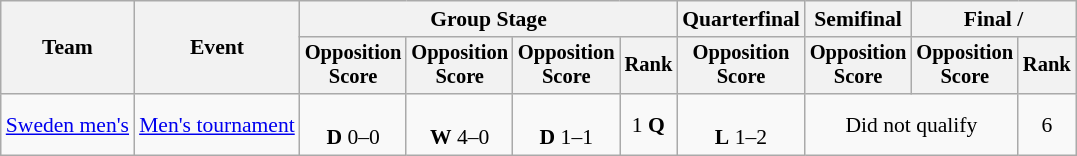<table class="wikitable" style="font-size:90%">
<tr>
<th rowspan=2>Team</th>
<th rowspan=2>Event</th>
<th colspan=4>Group Stage</th>
<th>Quarterfinal</th>
<th>Semifinal</th>
<th colspan=2>Final / </th>
</tr>
<tr style="font-size:95%">
<th>Opposition<br>Score</th>
<th>Opposition<br>Score</th>
<th>Opposition<br>Score</th>
<th>Rank</th>
<th>Opposition<br>Score</th>
<th>Opposition<br>Score</th>
<th>Opposition<br>Score</th>
<th>Rank</th>
</tr>
<tr align=center>
<td align=left><a href='#'>Sweden men's</a></td>
<td align=left><a href='#'>Men's tournament</a></td>
<td><br><strong>D</strong> 0–0</td>
<td><br><strong>W</strong> 4–0</td>
<td><br><strong>D</strong> 1–1</td>
<td>1 <strong>Q</strong></td>
<td><br><strong>L</strong> 1–2</td>
<td colspan=2>Did not qualify</td>
<td>6</td>
</tr>
</table>
